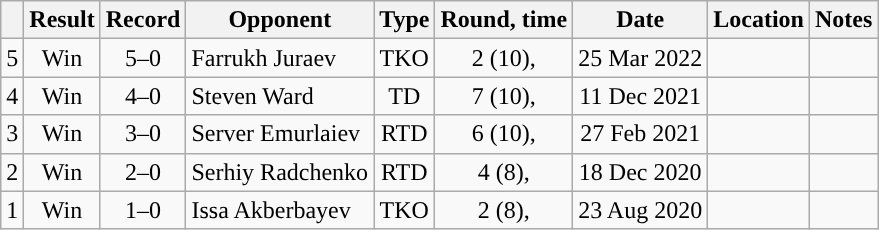<table class="wikitable" style="text-align:center;">
<tr>
<th></th>
<th>Result</th>
<th>Record</th>
<th>Opponent</th>
<th>Type</th>
<th>Round, time</th>
<th>Date</th>
<th>Location</th>
<th>Notes</th>
</tr>
<tr>
<td>5</td>
<td>Win</td>
<td>5–0</td>
<td style="text-align:left;">Farrukh Juraev</td>
<td>TKO</td>
<td>2 (10), </td>
<td>25 Mar 2022</td>
<td style="text-align:left;"></td>
<td></td>
</tr>
<tr>
<td>4</td>
<td>Win</td>
<td>4–0</td>
<td style="text-align:left;">Steven Ward</td>
<td>TD</td>
<td>7 (10), </td>
<td>11 Dec 2021</td>
<td style="text-align:left;"></td>
<td style="text-align:left;"></td>
</tr>
<tr>
<td>3</td>
<td>Win</td>
<td>3–0</td>
<td style="text-align:left;">Server Emurlaiev</td>
<td>RTD</td>
<td>6 (10), </td>
<td>27 Feb 2021</td>
<td style="text-align:left;"></td>
<td style="text-align:left;"></td>
</tr>
<tr>
<td>2</td>
<td>Win</td>
<td>2–0</td>
<td style="text-align:left;">Serhiy Radchenko</td>
<td>RTD</td>
<td>4 (8), </td>
<td>18 Dec 2020</td>
<td style="text-align:left;"></td>
<td></td>
</tr>
<tr>
<td>1</td>
<td>Win</td>
<td>1–0</td>
<td style="text-align:left;">Issa Akberbayev</td>
<td>TKO</td>
<td>2 (8), </td>
<td>23 Aug 2020</td>
<td style="text-align:left;"></td>
<td></td>
</tr>
</table>
